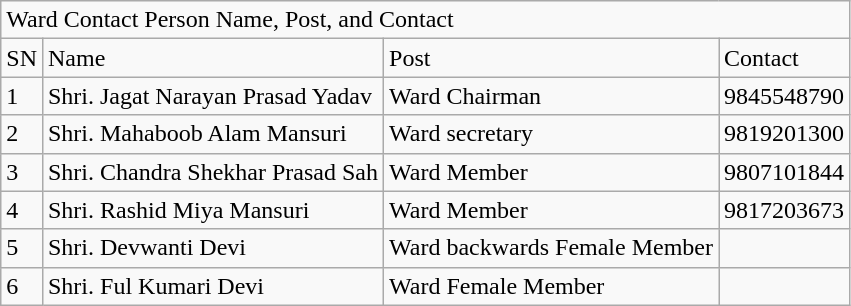<table class="wikitable">
<tr>
<td colspan="4">Ward Contact Person Name, Post, and Contact</td>
</tr>
<tr>
<td>SN</td>
<td>Name</td>
<td>Post</td>
<td>Contact</td>
</tr>
<tr>
<td>1</td>
<td>Shri. Jagat  Narayan Prasad Yadav</td>
<td>Ward Chairman</td>
<td>9845548790</td>
</tr>
<tr>
<td>2</td>
<td>Shri. Mahaboob  Alam Mansuri</td>
<td>Ward secretary</td>
<td>9819201300</td>
</tr>
<tr>
<td>3</td>
<td>Shri. Chandra  Shekhar Prasad Sah</td>
<td>Ward Member</td>
<td>9807101844</td>
</tr>
<tr>
<td>4</td>
<td>Shri. Rashid  Miya Mansuri</td>
<td>Ward Member</td>
<td>9817203673</td>
</tr>
<tr>
<td>5</td>
<td>Shri. Devwanti  Devi</td>
<td>Ward backwards Female Member</td>
<td></td>
</tr>
<tr>
<td>6</td>
<td>Shri. Ful  Kumari Devi</td>
<td>Ward Female Member</td>
<td></td>
</tr>
</table>
